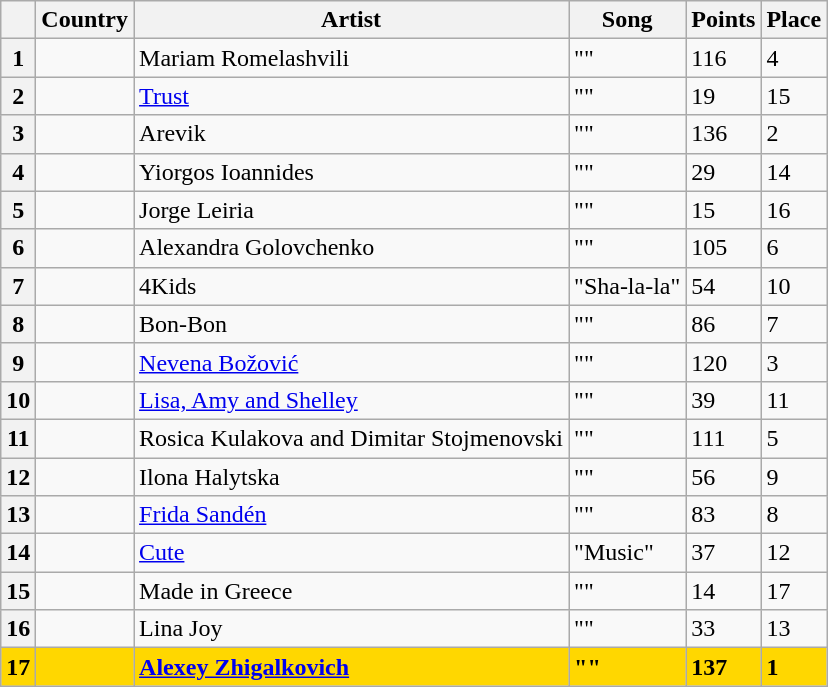<table class="sortable wikitable plainrowheaders">
<tr>
<th scope="col"></th>
<th scope="col">Country</th>
<th scope="col">Artist</th>
<th scope="col">Song</th>
<th scope="col">Points</th>
<th scope="col">Place</th>
</tr>
<tr>
<th scope="row" style="text-align:center;">1</th>
<td></td>
<td>Mariam Romelashvili</td>
<td>""</td>
<td>116</td>
<td>4</td>
</tr>
<tr>
<th scope="row" style="text-align:center;">2</th>
<td></td>
<td><a href='#'>Trust</a></td>
<td>""</td>
<td>19</td>
<td>15</td>
</tr>
<tr>
<th scope="row" style="text-align:center;">3</th>
<td></td>
<td>Arevik</td>
<td>""</td>
<td>136</td>
<td>2</td>
</tr>
<tr>
<th scope="row" style="text-align:center;">4</th>
<td></td>
<td>Yiorgos Ioannides</td>
<td>""</td>
<td>29</td>
<td>14</td>
</tr>
<tr>
<th scope="row" style="text-align:center;">5</th>
<td></td>
<td>Jorge Leiria</td>
<td>""</td>
<td>15</td>
<td>16</td>
</tr>
<tr>
<th scope="row" style="text-align:center;">6</th>
<td></td>
<td>Alexandra Golovchenko</td>
<td>""</td>
<td>105</td>
<td>6</td>
</tr>
<tr>
<th scope="row" style="text-align:center;">7</th>
<td></td>
<td>4Kids</td>
<td>"Sha-la-la"</td>
<td>54</td>
<td>10</td>
</tr>
<tr>
<th scope="row" style="text-align:center;">8</th>
<td></td>
<td>Bon-Bon</td>
<td>""</td>
<td>86</td>
<td>7</td>
</tr>
<tr>
<th scope="row" style="text-align:center;">9</th>
<td></td>
<td><a href='#'>Nevena Božović</a></td>
<td>""</td>
<td>120</td>
<td>3</td>
</tr>
<tr>
<th scope="row" style="text-align:center;">10</th>
<td></td>
<td><a href='#'>Lisa, Amy and Shelley</a></td>
<td>""</td>
<td>39</td>
<td>11</td>
</tr>
<tr>
<th scope="row" style="text-align:center;">11</th>
<td></td>
<td>Rosica Kulakova and Dimitar Stojmenovski</td>
<td>""</td>
<td>111</td>
<td>5</td>
</tr>
<tr>
<th scope="row" style="text-align:center;">12</th>
<td></td>
<td>Ilona Halytska</td>
<td>""</td>
<td>56</td>
<td>9</td>
</tr>
<tr>
<th scope="row" style="text-align:center;">13</th>
<td></td>
<td><a href='#'>Frida Sandén</a></td>
<td>""</td>
<td>83</td>
<td>8</td>
</tr>
<tr>
<th scope="row" style="text-align:center;">14</th>
<td></td>
<td><a href='#'>Cute</a></td>
<td>"Music"</td>
<td>37</td>
<td>12</td>
</tr>
<tr>
<th scope="row" style="text-align:center;">15</th>
<td></td>
<td>Made in Greece</td>
<td>""</td>
<td>14</td>
<td>17</td>
</tr>
<tr>
<th scope="row" style="text-align:center;">16</th>
<td></td>
<td>Lina Joy</td>
<td>""</td>
<td>33</td>
<td>13</td>
</tr>
<tr style="font-weight:bold; background:gold;">
<th scope="row" style="text-align:center; font-weight:bold; background:gold;">17</th>
<td></td>
<td><a href='#'>Alexey Zhigalkovich</a></td>
<td>""</td>
<td>137</td>
<td>1</td>
</tr>
</table>
